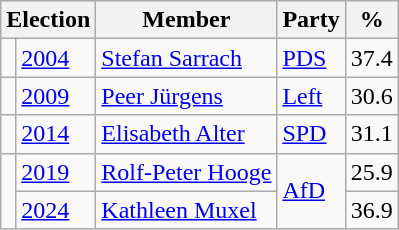<table class=wikitable>
<tr>
<th colspan=2>Election</th>
<th>Member</th>
<th>Party</th>
<th>%</th>
</tr>
<tr>
<td bgcolor=></td>
<td><a href='#'>2004</a></td>
<td><a href='#'>Stefan Sarrach</a></td>
<td><a href='#'>PDS</a></td>
<td align=right>37.4</td>
</tr>
<tr>
<td bgcolor=></td>
<td><a href='#'>2009</a></td>
<td><a href='#'>Peer Jürgens</a></td>
<td><a href='#'>Left</a></td>
<td align=right>30.6</td>
</tr>
<tr>
<td bgcolor=></td>
<td><a href='#'>2014</a></td>
<td><a href='#'>Elisabeth Alter</a></td>
<td><a href='#'>SPD</a></td>
<td align=right>31.1</td>
</tr>
<tr>
<td rowspan=2 bgcolor=></td>
<td><a href='#'>2019</a></td>
<td><a href='#'>Rolf-Peter Hooge</a></td>
<td rowspan=2><a href='#'>AfD</a></td>
<td align=right>25.9</td>
</tr>
<tr>
<td><a href='#'>2024</a></td>
<td><a href='#'>Kathleen Muxel</a></td>
<td align=right>36.9</td>
</tr>
</table>
